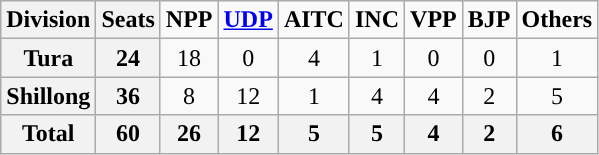<table class="wikitable sortable" style="text-align:center;">
<tr>
<th>Division</th>
<th>Seats</th>
<td><span><strong>NPP</strong></span></td>
<td><a href='#'><span><strong>UDP</strong></span></a></td>
<td><span><strong>AITC</strong></span></td>
<td><span><strong>INC</strong></span></td>
<td><span><strong>VPP</strong></span></td>
<td><span><strong>BJP</strong></span></td>
<td><span><strong>Others</strong></span></td>
</tr>
<tr>
<th>Tura</th>
<th>24</th>
<td style="background:">18</td>
<td>0</td>
<td>4</td>
<td>1</td>
<td>0</td>
<td>0</td>
<td>1</td>
</tr>
<tr>
<th>Shillong</th>
<th>36</th>
<td>8</td>
<td style="background:">12</td>
<td>1</td>
<td>4</td>
<td>4</td>
<td>2</td>
<td>5</td>
</tr>
<tr>
<th>Total</th>
<th>60</th>
<th>26</th>
<th>12</th>
<th>5</th>
<th>5</th>
<th>4</th>
<th>2</th>
<th>6</th>
</tr>
</table>
